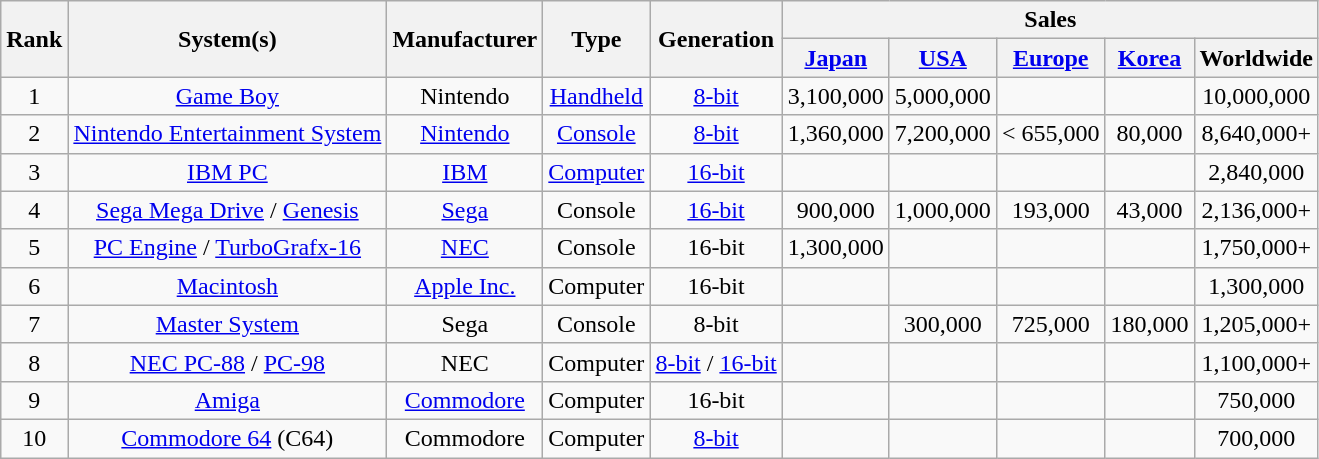<table class="wikitable sortable" style="text-align:center">
<tr>
<th rowspan="2">Rank</th>
<th rowspan="2">System(s)</th>
<th rowspan="2">Manufacturer</th>
<th rowspan="2">Type</th>
<th rowspan="2">Generation</th>
<th colspan="5">Sales</th>
</tr>
<tr>
<th><a href='#'>Japan</a></th>
<th><a href='#'>USA</a></th>
<th><a href='#'>Europe</a></th>
<th><a href='#'>Korea</a></th>
<th>Worldwide</th>
</tr>
<tr>
<td>1</td>
<td><a href='#'>Game Boy</a></td>
<td>Nintendo</td>
<td><a href='#'>Handheld</a></td>
<td><a href='#'>8-bit</a></td>
<td>3,100,000</td>
<td>5,000,000</td>
<td></td>
<td></td>
<td>10,000,000</td>
</tr>
<tr>
<td>2</td>
<td><a href='#'>Nintendo Entertainment System</a></td>
<td><a href='#'>Nintendo</a></td>
<td><a href='#'>Console</a></td>
<td><a href='#'>8-bit</a></td>
<td>1,360,000</td>
<td>7,200,000</td>
<td>< 655,000</td>
<td>80,000</td>
<td>8,640,000+</td>
</tr>
<tr>
<td>3</td>
<td><a href='#'>IBM PC</a></td>
<td><a href='#'>IBM</a></td>
<td><a href='#'>Computer</a></td>
<td><a href='#'>16-bit</a></td>
<td></td>
<td></td>
<td></td>
<td></td>
<td>2,840,000</td>
</tr>
<tr>
<td>4</td>
<td><a href='#'>Sega Mega Drive</a> / <a href='#'>Genesis</a></td>
<td><a href='#'>Sega</a></td>
<td>Console</td>
<td><a href='#'>16-bit</a></td>
<td>900,000</td>
<td>1,000,000</td>
<td>193,000</td>
<td>43,000</td>
<td>2,136,000+</td>
</tr>
<tr>
<td>5</td>
<td><a href='#'>PC Engine</a> / <a href='#'>TurboGrafx-16</a></td>
<td><a href='#'>NEC</a></td>
<td>Console</td>
<td>16-bit</td>
<td>1,300,000</td>
<td></td>
<td></td>
<td></td>
<td>1,750,000+</td>
</tr>
<tr>
<td>6</td>
<td><a href='#'>Macintosh</a></td>
<td><a href='#'>Apple Inc.</a></td>
<td>Computer</td>
<td>16-bit</td>
<td></td>
<td></td>
<td></td>
<td></td>
<td>1,300,000</td>
</tr>
<tr>
<td>7</td>
<td><a href='#'>Master System</a></td>
<td>Sega</td>
<td>Console</td>
<td>8-bit</td>
<td></td>
<td>300,000</td>
<td>725,000</td>
<td>180,000</td>
<td>1,205,000+</td>
</tr>
<tr>
<td>8</td>
<td><a href='#'>NEC PC-88</a> / <a href='#'>PC-98</a></td>
<td>NEC</td>
<td>Computer</td>
<td><a href='#'>8-bit</a> / <a href='#'>16-bit</a></td>
<td></td>
<td></td>
<td></td>
<td></td>
<td>1,100,000+</td>
</tr>
<tr>
<td>9</td>
<td><a href='#'>Amiga</a></td>
<td><a href='#'>Commodore</a></td>
<td>Computer</td>
<td>16-bit</td>
<td></td>
<td></td>
<td></td>
<td></td>
<td>750,000</td>
</tr>
<tr>
<td>10</td>
<td><a href='#'>Commodore 64</a> (C64)</td>
<td>Commodore</td>
<td>Computer</td>
<td><a href='#'>8-bit</a></td>
<td></td>
<td></td>
<td></td>
<td></td>
<td>700,000</td>
</tr>
</table>
